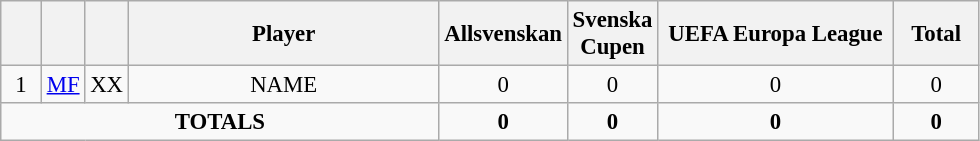<table class="wikitable sortable" style="font-size: 95%; text-align: center;">
<tr>
<th width=20></th>
<th width=20></th>
<th width=20></th>
<th width=200>Player</th>
<th width=50>Allsvenskan</th>
<th width=50>Svenska Cupen</th>
<th width=150>UEFA Europa League</th>
<th width=50><strong>Total</strong></th>
</tr>
<tr>
<td rowspan=1>1</td>
<td><a href='#'>MF</a></td>
<td>XX</td>
<td> NAME</td>
<td>0</td>
<td>0</td>
<td>0</td>
<td>0</td>
</tr>
<tr>
<td colspan="4"><strong>TOTALS</strong></td>
<td><strong>0</strong></td>
<td><strong>0</strong></td>
<td><strong>0</strong></td>
<td><strong>0</strong></td>
</tr>
</table>
